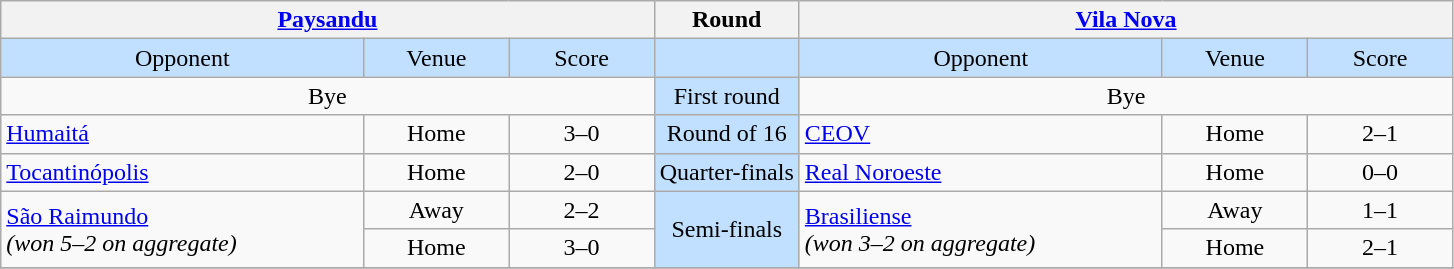<table class="wikitable" style="text-align: center;">
<tr>
<th colspan=3> <a href='#'>Paysandu</a></th>
<th>Round</th>
<th colspan=3> <a href='#'>Vila Nova</a></th>
</tr>
<tr bgcolor=#c1e0ff>
<td width=25%>Opponent</td>
<td width=10%>Venue</td>
<td width=10%>Score</td>
<td width=10%></td>
<td width=25%>Opponent</td>
<td width=10%>Venue</td>
<td width=10%>Score</td>
</tr>
<tr>
<td colspan="3" rowspan="1">Bye</td>
<td rowspan=1 bgcolor=#c1e0ff>First round</td>
<td colspan="3" rowspan="1">Bye</td>
</tr>
<tr>
<td rowspan=1 align=left> <a href='#'>Humaitá</a></td>
<td>Home</td>
<td>3–0</td>
<td rowspan=1 bgcolor=#c1e0ff>Round of 16</td>
<td rowspan=1 align=left> <a href='#'>CEOV</a></td>
<td>Home</td>
<td>2–1</td>
</tr>
<tr>
<td rowspan=1 align=left> <a href='#'>Tocantinópolis</a></td>
<td>Home</td>
<td>2–0</td>
<td rowspan=1 bgcolor=#c1e0ff>Quarter-finals</td>
<td rowspan=1 align=left> <a href='#'>Real Noroeste</a></td>
<td>Home</td>
<td>0–0 </td>
</tr>
<tr>
<td rowspan=2 align=left> <a href='#'>São Raimundo</a><br><em>(won 5–2 on aggregate)</em></td>
<td>Away</td>
<td>2–2</td>
<td rowspan=2 bgcolor=#c1e0ff>Semi-finals</td>
<td rowspan=2 align=left> <a href='#'>Brasiliense</a><br><em>(won 3–2 on aggregate)</em></td>
<td>Away</td>
<td>1–1</td>
</tr>
<tr>
<td>Home</td>
<td>3–0</td>
<td>Home</td>
<td>2–1</td>
</tr>
<tr>
</tr>
</table>
